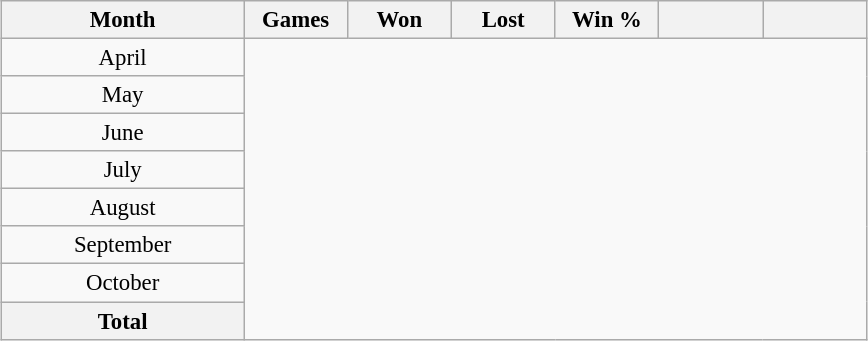<table class="wikitable" style="margin:1em auto; font-size:95%; text-align:center; width:38em;">
<tr>
<th width="28%">Month</th>
<th width="12%">Games</th>
<th width="12%">Won</th>
<th width="12%">Lost</th>
<th width="12%">Win %</th>
<th width="12%"></th>
<th width="12%"></th>
</tr>
<tr>
<td>April</td>
</tr>
<tr>
<td>May</td>
</tr>
<tr>
<td>June</td>
</tr>
<tr>
<td>July</td>
</tr>
<tr>
<td>August</td>
</tr>
<tr>
<td>September</td>
</tr>
<tr>
<td>October</td>
</tr>
<tr>
<th>Total</th>
</tr>
</table>
